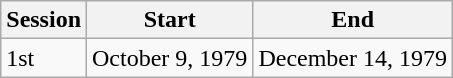<table class="wikitable">
<tr>
<th>Session</th>
<th>Start</th>
<th>End</th>
</tr>
<tr>
<td>1st</td>
<td>October 9, 1979</td>
<td>December 14, 1979</td>
</tr>
</table>
